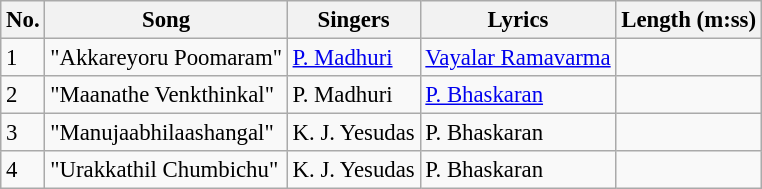<table class="wikitable" style="font-size:95%;">
<tr>
<th>No.</th>
<th>Song</th>
<th>Singers</th>
<th>Lyrics</th>
<th>Length (m:ss)</th>
</tr>
<tr>
<td>1</td>
<td>"Akkareyoru Poomaram"</td>
<td><a href='#'>P. Madhuri</a></td>
<td><a href='#'>Vayalar Ramavarma</a></td>
<td></td>
</tr>
<tr>
<td>2</td>
<td>"Maanathe Venkthinkal"</td>
<td>P. Madhuri</td>
<td><a href='#'>P. Bhaskaran</a></td>
<td></td>
</tr>
<tr>
<td>3</td>
<td>"Manujaabhilaashangal"</td>
<td>K. J. Yesudas</td>
<td>P. Bhaskaran</td>
<td></td>
</tr>
<tr>
<td>4</td>
<td>"Urakkathil Chumbichu"</td>
<td>K. J. Yesudas</td>
<td>P. Bhaskaran</td>
<td></td>
</tr>
</table>
